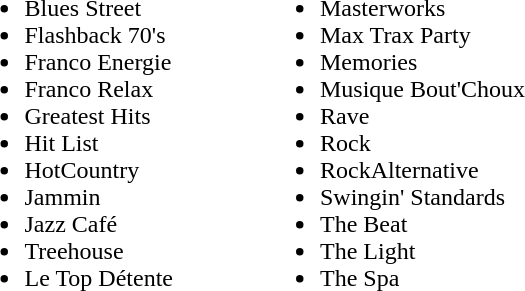<table>
<tr>
<td valign="top"><br><ul><li>Blues Street</li><li>Flashback 70's</li><li>Franco Energie</li><li>Franco Relax</li><li>Greatest Hits</li><li>Hit List</li><li>HotCountry</li><li>Jammin</li><li>Jazz Café</li><li>Treehouse</li><li>Le Top Détente</li></ul></td>
<td width="50"> </td>
<td valign="top"><br><ul><li>Masterworks</li><li>Max Trax Party</li><li>Memories</li><li>Musique Bout'Choux</li><li>Rave</li><li>Rock</li><li>RockAlternative</li><li>Swingin' Standards</li><li>The Beat</li><li>The Light</li><li>The Spa</li></ul></td>
<td width="50"> </td>
<td valign="top"></td>
</tr>
</table>
